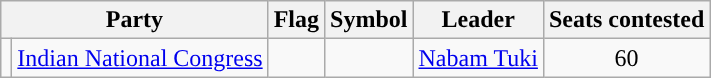<table class="wikitable" style="text-align:center;">
<tr>
<th colspan="2">Party</th>
<th>Flag</th>
<th>Symbol</th>
<th>Leader</th>
<th>Seats contested</th>
</tr>
<tr>
<td></td>
<td><a href='#'>Indian National Congress</a></td>
<td></td>
<td></td>
<td><a href='#'>Nabam Tuki</a></td>
<td>60</td>
</tr>
</table>
